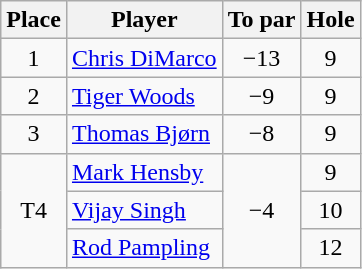<table class="wikitable">
<tr>
<th>Place</th>
<th>Player</th>
<th>To par</th>
<th>Hole</th>
</tr>
<tr>
<td align=center>1</td>
<td> <a href='#'>Chris DiMarco</a></td>
<td align=center>−13</td>
<td align=center>9</td>
</tr>
<tr>
<td align=center>2</td>
<td> <a href='#'>Tiger Woods</a></td>
<td align=center>−9</td>
<td align=center>9</td>
</tr>
<tr>
<td align=center>3</td>
<td> <a href='#'>Thomas Bjørn</a></td>
<td align=center>−8</td>
<td align=center>9</td>
</tr>
<tr>
<td align=center rowspan="3">T4</td>
<td> <a href='#'>Mark Hensby</a></td>
<td rowspan="3" align=center>−4</td>
<td align=center>9</td>
</tr>
<tr>
<td> <a href='#'>Vijay Singh</a></td>
<td align=center>10</td>
</tr>
<tr>
<td> <a href='#'>Rod Pampling</a></td>
<td align=center>12</td>
</tr>
</table>
